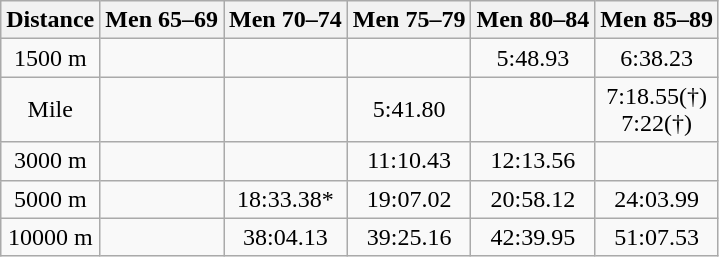<table class="wikitable">
<tr>
<th>Distance</th>
<th>Men 65–69</th>
<th>Men 70–74</th>
<th>Men 75–79</th>
<th>Men 80–84</th>
<th>Men 85–89</th>
</tr>
<tr align=center>
<td>1500 m</td>
<td></td>
<td></td>
<td></td>
<td>5:48.93</td>
<td>6:38.23</td>
</tr>
<tr align=center>
<td>Mile</td>
<td></td>
<td></td>
<td>5:41.80</td>
<td></td>
<td>7:18.55(†)<br>7:22(†)</td>
</tr>
<tr align=center>
<td>3000 m</td>
<td></td>
<td></td>
<td>11:10.43</td>
<td>12:13.56</td>
<td></td>
</tr>
<tr align=center>
<td>5000 m</td>
<td></td>
<td>18:33.38*</td>
<td>19:07.02</td>
<td>20:58.12</td>
<td>24:03.99</td>
</tr>
<tr align=center>
<td>10000 m</td>
<td></td>
<td>38:04.13</td>
<td>39:25.16</td>
<td>42:39.95</td>
<td>51:07.53</td>
</tr>
</table>
